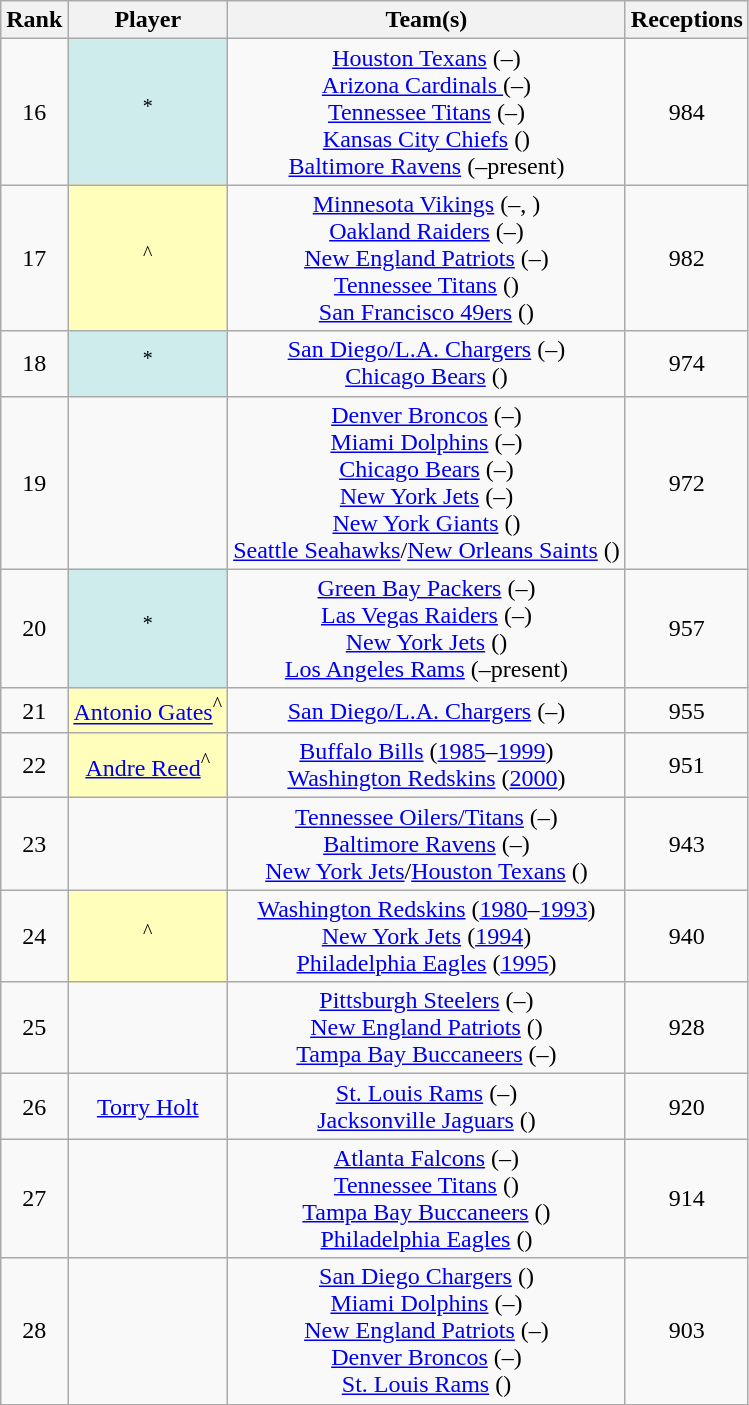<table class="wikitable sortable" style="text-align:center;">
<tr>
<th>Rank</th>
<th>Player</th>
<th>Team(s)</th>
<th>Receptions</th>
</tr>
<tr>
<td>16</td>
<td style="background:#cfecec;"><sup>*</sup></td>
<td><a href='#'>Houston Texans</a> (–)<br><a href='#'>Arizona Cardinals </a> (–)<br><a href='#'>Tennessee Titans</a> (–)<br><a href='#'>Kansas City Chiefs</a> () <br> <a href='#'>Baltimore Ravens</a> (–present)</td>
<td>984</td>
</tr>
<tr>
<td>17</td>
<td style="background:#ffb;"><sup>^</sup></td>
<td><a href='#'>Minnesota Vikings</a> (–, )<br><a href='#'>Oakland Raiders</a> (–)<br><a href='#'>New England Patriots</a> (–)<br><a href='#'>Tennessee Titans</a> ()<br><a href='#'>San Francisco 49ers</a> ()</td>
<td>982</td>
</tr>
<tr>
<td>18</td>
<td style="background:#cfecec;"><sup>*</sup></td>
<td><a href='#'>San Diego/L.A. Chargers</a> (–)<br><a href='#'>Chicago Bears</a> ()</td>
<td>974</td>
</tr>
<tr>
<td>19</td>
<td></td>
<td><a href='#'>Denver Broncos</a> (–)<br><a href='#'>Miami Dolphins</a> (–)<br><a href='#'>Chicago Bears</a> (–)<br><a href='#'>New York Jets</a> (–)<br><a href='#'>New York Giants</a> ()<br><a href='#'>Seattle Seahawks</a>/<a href='#'>New Orleans Saints</a> ()</td>
<td>972</td>
</tr>
<tr>
<td>20</td>
<td style="background:#cfecec;"><sup>*</sup></td>
<td><a href='#'>Green Bay Packers</a> (–)<br><a href='#'>Las Vegas Raiders</a> (–)<br><a href='#'>New York Jets</a> () <br><a href='#'>Los Angeles Rams</a> (–present)</td>
<td>957</td>
</tr>
<tr>
<td>21</td>
<td style="background:#ffb;"><a href='#'>Antonio Gates</a><sup>^</sup></td>
<td><a href='#'>San Diego/L.A. Chargers</a> (–)</td>
<td>955</td>
</tr>
<tr>
<td>22</td>
<td style="background:#ffb;"><a href='#'>Andre Reed</a><sup>^</sup></td>
<td><a href='#'>Buffalo Bills</a> (<a href='#'>1985</a>–<a href='#'>1999</a>)<br><a href='#'>Washington Redskins</a> (<a href='#'>2000</a>)</td>
<td>951</td>
</tr>
<tr>
<td>23</td>
<td></td>
<td><a href='#'>Tennessee Oilers/Titans</a> (–)<br><a href='#'>Baltimore Ravens</a> (–)<br><a href='#'>New York Jets</a>/<a href='#'>Houston Texans</a> ()</td>
<td>943</td>
</tr>
<tr>
<td>24</td>
<td style="background:#ffb;"><sup>^</sup></td>
<td><a href='#'>Washington Redskins</a> (<a href='#'>1980</a>–<a href='#'>1993</a>)<br><a href='#'>New York Jets</a> (<a href='#'>1994</a>)<br><a href='#'>Philadelphia Eagles</a> (<a href='#'>1995</a>)</td>
<td>940</td>
</tr>
<tr>
<td>25</td>
<td></td>
<td><a href='#'>Pittsburgh Steelers</a> (–)<br><a href='#'>New England Patriots</a> ()<br><a href='#'>Tampa Bay Buccaneers</a> (–)</td>
<td>928</td>
</tr>
<tr>
<td>26</td>
<td><a href='#'>Torry Holt</a></td>
<td><a href='#'>St. Louis Rams</a> (–)<br><a href='#'>Jacksonville Jaguars</a> ()</td>
<td>920</td>
</tr>
<tr>
<td>27</td>
<td></td>
<td><a href='#'>Atlanta Falcons</a> (–)<br><a href='#'>Tennessee Titans</a> ()<br><a href='#'>Tampa Bay Buccaneers</a> ()<br><a href='#'>Philadelphia Eagles</a> ()</td>
<td>914</td>
</tr>
<tr>
<td>28</td>
<td></td>
<td><a href='#'>San Diego Chargers</a> ()<br><a href='#'>Miami Dolphins</a> (–)<br><a href='#'>New England Patriots</a> (–)<br><a href='#'>Denver Broncos</a> (–)<br><a href='#'>St. Louis Rams</a> ()</td>
<td>903</td>
</tr>
</table>
